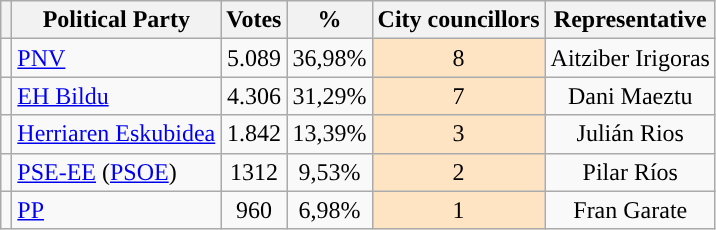<table class="wikitable">
<tr ---->
<th></th>
<th>Political Party</th>
<th>Votes</th>
<th>%</th>
<th>City councillors</th>
<th>Representative</th>
</tr>
<tr ---->
<td></td>
<td><a href='#'>PNV</a></td>
<td align="center">5.089</td>
<td align="center">36,98%</td>
<td align="center" bgcolor="#FFE4C4">8</td>
<td align="center">Aitziber Irigoras</td>
</tr>
<tr ---->
<td></td>
<td><a href='#'>EH Bildu</a></td>
<td align="center">4.306</td>
<td align="center">31,29%</td>
<td align="center" bgcolor="#FFE4C4">7</td>
<td align="center">Dani Maeztu</td>
</tr>
<tr ---->
<td></td>
<td><a href='#'>Herriaren Eskubidea</a></td>
<td align="center">1.842</td>
<td align="center">13,39%</td>
<td align="center" bgcolor="#FFE4C4">3</td>
<td align="center">Julián Rios</td>
</tr>
<tr ---->
<td></td>
<td><a href='#'>PSE-EE</a> (<a href='#'>PSOE</a>)</td>
<td align="center">1312</td>
<td align="center">9,53%</td>
<td align="center" bgcolor="#FFE4C4">2</td>
<td align="center">Pilar Ríos</td>
</tr>
<tr ---->
<td></td>
<td><a href='#'>PP</a></td>
<td align="center">960</td>
<td align="center">6,98%</td>
<td align="center" bgcolor="#FFE4C4">1</td>
<td align="center">Fran Garate</td>
</tr>
</table>
